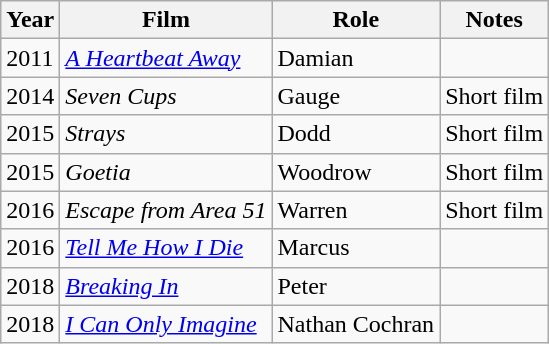<table class="wikitable">
<tr>
<th>Year</th>
<th>Film</th>
<th>Role</th>
<th>Notes</th>
</tr>
<tr>
<td>2011</td>
<td><em><a href='#'>A Heartbeat Away</a></em></td>
<td>Damian</td>
<td></td>
</tr>
<tr>
<td>2014</td>
<td><em>Seven Cups</em></td>
<td>Gauge</td>
<td>Short film</td>
</tr>
<tr>
<td>2015</td>
<td><em>Strays</em></td>
<td>Dodd</td>
<td>Short film</td>
</tr>
<tr>
<td>2015</td>
<td><em>Goetia</em></td>
<td>Woodrow</td>
<td>Short film</td>
</tr>
<tr>
<td>2016</td>
<td><em>Escape from Area 51</em></td>
<td>Warren</td>
<td>Short film</td>
</tr>
<tr>
<td>2016</td>
<td><em><a href='#'>Tell Me How I Die</a></em></td>
<td>Marcus</td>
<td></td>
</tr>
<tr>
<td>2018</td>
<td><em><a href='#'>Breaking In</a></em></td>
<td>Peter</td>
<td></td>
</tr>
<tr>
<td>2018</td>
<td><em><a href='#'>I Can Only Imagine</a></em></td>
<td>Nathan Cochran</td>
<td></td>
</tr>
</table>
